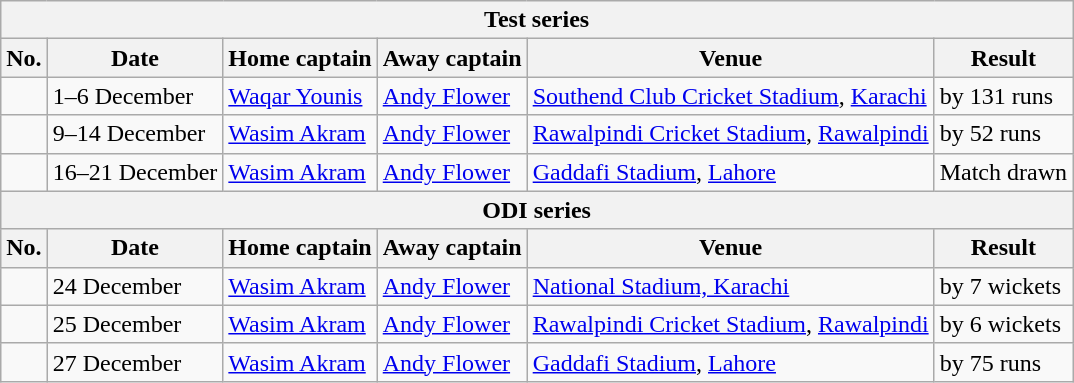<table class="wikitable">
<tr>
<th colspan="9">Test series</th>
</tr>
<tr>
<th>No.</th>
<th>Date</th>
<th>Home captain</th>
<th>Away captain</th>
<th>Venue</th>
<th>Result</th>
</tr>
<tr>
<td></td>
<td>1–6 December</td>
<td><a href='#'>Waqar Younis</a></td>
<td><a href='#'>Andy Flower</a></td>
<td><a href='#'>Southend Club Cricket Stadium</a>, <a href='#'>Karachi</a></td>
<td> by 131 runs</td>
</tr>
<tr>
<td></td>
<td>9–14 December</td>
<td><a href='#'>Wasim Akram</a></td>
<td><a href='#'>Andy Flower</a></td>
<td><a href='#'>Rawalpindi Cricket Stadium</a>, <a href='#'>Rawalpindi</a></td>
<td> by 52 runs</td>
</tr>
<tr>
<td></td>
<td>16–21 December</td>
<td><a href='#'>Wasim Akram</a></td>
<td><a href='#'>Andy Flower</a></td>
<td><a href='#'>Gaddafi Stadium</a>, <a href='#'>Lahore</a></td>
<td>Match drawn</td>
</tr>
<tr>
<th colspan="9">ODI series</th>
</tr>
<tr>
<th>No.</th>
<th>Date</th>
<th>Home captain</th>
<th>Away captain</th>
<th>Venue</th>
<th>Result</th>
</tr>
<tr>
<td></td>
<td>24 December</td>
<td><a href='#'>Wasim Akram</a></td>
<td><a href='#'>Andy Flower</a></td>
<td><a href='#'>National Stadium, Karachi</a></td>
<td> by 7 wickets</td>
</tr>
<tr>
<td></td>
<td>25 December</td>
<td><a href='#'>Wasim Akram</a></td>
<td><a href='#'>Andy Flower</a></td>
<td><a href='#'>Rawalpindi Cricket Stadium</a>, <a href='#'>Rawalpindi</a></td>
<td> by 6 wickets</td>
</tr>
<tr>
<td></td>
<td>27 December</td>
<td><a href='#'>Wasim Akram</a></td>
<td><a href='#'>Andy Flower</a></td>
<td><a href='#'>Gaddafi Stadium</a>, <a href='#'>Lahore</a></td>
<td> by 75 runs</td>
</tr>
</table>
